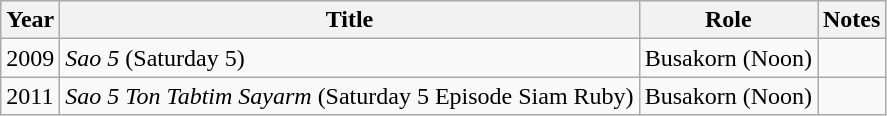<table class="wikitable sortable">
<tr>
<th>Year</th>
<th>Title</th>
<th>Role</th>
<th class="unsortable">Notes</th>
</tr>
<tr>
<td>2009</td>
<td><em>Sao 5</em> (Saturday 5)</td>
<td>Busakorn (Noon)</td>
<td></td>
</tr>
<tr>
<td>2011</td>
<td><em>Sao 5 Ton Tabtim Sayarm</em>  (Saturday 5 Episode Siam Ruby)</td>
<td>Busakorn (Noon)</td>
<td></td>
</tr>
</table>
